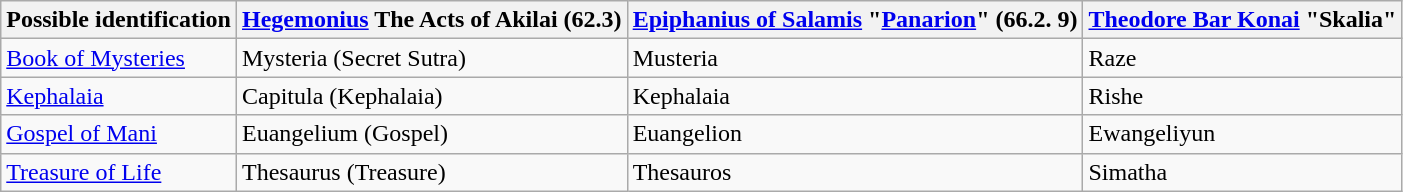<table class="wikitable">
<tr>
<th>Possible identification</th>
<th><a href='#'>Hegemonius</a> The Acts of Akilai (62.3) </th>
<th><a href='#'>Epiphanius of Salamis</a> "<a href='#'>Panarion</a>" (66.2. 9) </th>
<th><a href='#'>Theodore Bar Konai</a> "Skalia" </th>
</tr>
<tr>
<td><a href='#'>Book of Mysteries</a></td>
<td>Mysteria (Secret Sutra)</td>
<td>Musteria</td>
<td>Raze</td>
</tr>
<tr>
<td><a href='#'>Kephalaia</a></td>
<td>Capitula (Kephalaia)</td>
<td>Kephalaia</td>
<td>Rishe</td>
</tr>
<tr>
<td><a href='#'>Gospel of Mani</a></td>
<td>Euangelium (Gospel)</td>
<td>Euangelion</td>
<td>Ewangeliyun</td>
</tr>
<tr>
<td><a href='#'>Treasure of Life</a></td>
<td>Thesaurus (Treasure)</td>
<td>Thesauros</td>
<td>Simatha</td>
</tr>
</table>
